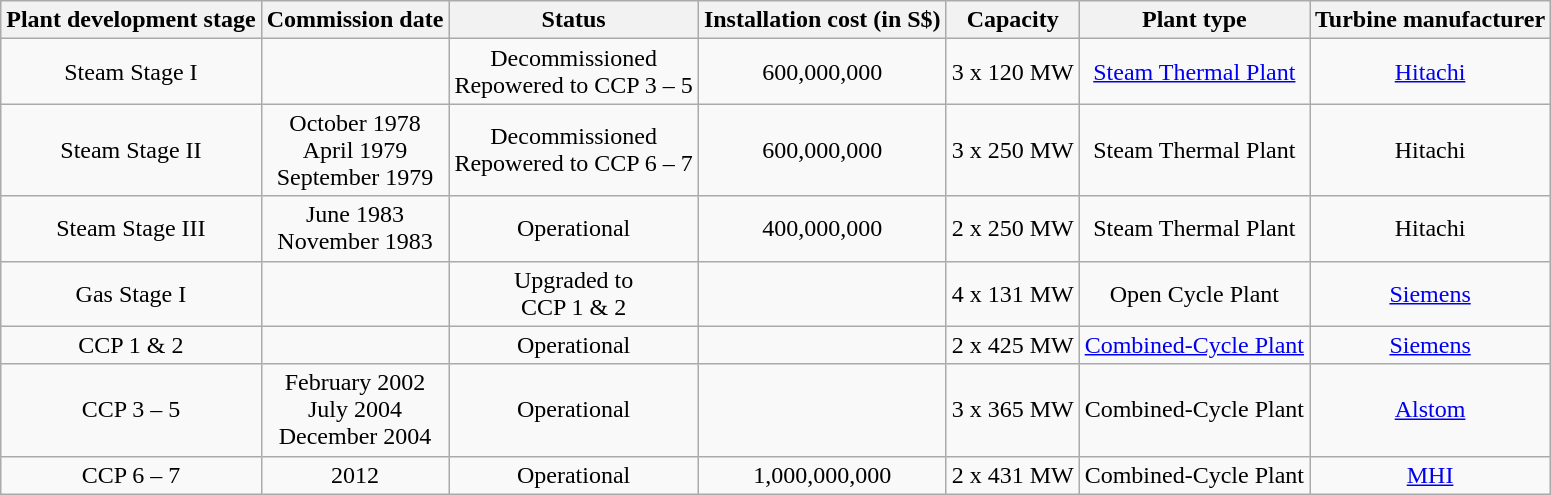<table class="wikitable" style="text-align:center">
<tr>
<th>Plant development stage</th>
<th>Commission date</th>
<th>Status</th>
<th>Installation cost (in S$)</th>
<th>Capacity</th>
<th>Plant type</th>
<th>Turbine manufacturer</th>
</tr>
<tr>
<td>Steam Stage I</td>
<td></td>
<td>Decommissioned<br>Repowered to CCP 3 – 5</td>
<td>600,000,000</td>
<td>3 x 120 MW</td>
<td><a href='#'>Steam Thermal Plant</a></td>
<td><a href='#'>Hitachi</a></td>
</tr>
<tr>
<td>Steam Stage II</td>
<td>October 1978<br>April 1979<br>September 1979</td>
<td>Decommissioned<br>Repowered to CCP 6 – 7</td>
<td>600,000,000</td>
<td>3 x 250 MW</td>
<td>Steam Thermal Plant</td>
<td>Hitachi</td>
</tr>
<tr>
<td>Steam Stage III</td>
<td>June 1983<br>November 1983</td>
<td>Operational</td>
<td>400,000,000</td>
<td>2 x 250 MW</td>
<td>Steam Thermal Plant</td>
<td>Hitachi</td>
</tr>
<tr>
<td>Gas Stage I</td>
<td><br></td>
<td>Upgraded to<br>CCP 1 & 2</td>
<td></td>
<td>4 x 131 MW</td>
<td>Open Cycle Plant</td>
<td><a href='#'>Siemens</a></td>
</tr>
<tr>
<td>CCP 1 & 2</td>
<td></td>
<td>Operational</td>
<td></td>
<td>2 x 425 MW</td>
<td><a href='#'>Combined-Cycle Plant</a></td>
<td><a href='#'>Siemens</a></td>
</tr>
<tr>
<td>CCP 3 – 5</td>
<td>February 2002<br>July 2004<br>December 2004</td>
<td>Operational</td>
<td></td>
<td>3 x 365 MW</td>
<td>Combined-Cycle Plant</td>
<td><a href='#'>Alstom</a></td>
</tr>
<tr>
<td>CCP 6 – 7</td>
<td>2012</td>
<td>Operational</td>
<td>1,000,000,000</td>
<td>2 x 431 MW</td>
<td>Combined-Cycle Plant</td>
<td><a href='#'>MHI</a></td>
</tr>
</table>
